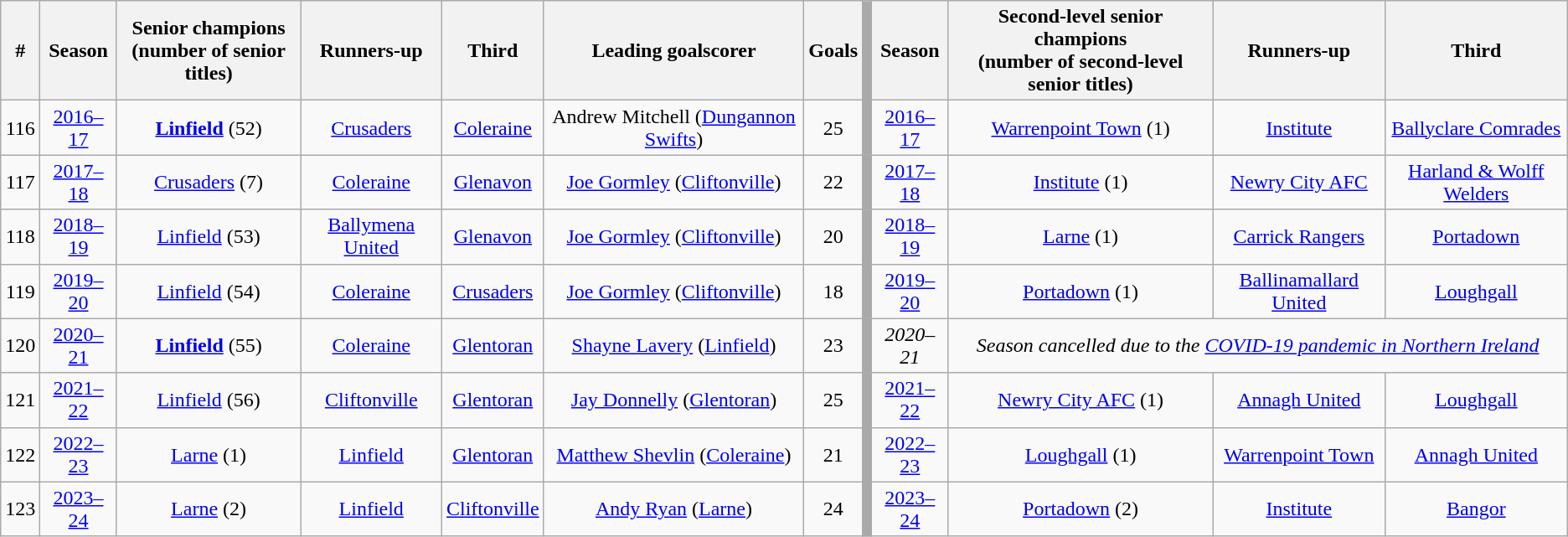<table class="wikitable collapsible" style="text-align: center">
<tr>
<th>#</th>
<th>Season</th>
<th>Senior champions<br>(number of senior titles)</th>
<th>Runners-up</th>
<th>Third</th>
<th>Leading goalscorer</th>
<th>Goals</th>
<th style="background-color:#A9A9A9"></th>
<th>Season</th>
<th>Second-level senior champions<br>(number of second-level senior titles)</th>
<th>Runners-up</th>
<th>Third</th>
</tr>
<tr>
<td>116</td>
<td><a href='#'>2016–17</a></td>
<td><strong><a href='#'>Linfield</a></strong> (52)</td>
<td><a href='#'>Crusaders</a></td>
<td><a href='#'>Coleraine</a></td>
<td>Andrew Mitchell (<a href='#'>Dungannon Swifts</a>)</td>
<td>25</td>
<td style="background-color:#A9A9A9"></td>
<td><a href='#'>2016–17</a></td>
<td><a href='#'>Warrenpoint Town</a> (1)</td>
<td><a href='#'>Institute</a></td>
<td><a href='#'>Ballyclare Comrades</a></td>
</tr>
<tr>
<td>117</td>
<td><a href='#'>2017–18</a></td>
<td><a href='#'>Crusaders</a> (7)</td>
<td><a href='#'>Coleraine</a></td>
<td><a href='#'>Glenavon</a></td>
<td><a href='#'>Joe Gormley</a> (<a href='#'>Cliftonville</a>)</td>
<td>22</td>
<td style="background-color:#A9A9A9"></td>
<td><a href='#'>2017–18</a></td>
<td><a href='#'>Institute</a> (1)</td>
<td><a href='#'>Newry City AFC</a></td>
<td><a href='#'>Harland & Wolff Welders</a></td>
</tr>
<tr>
<td>118</td>
<td><a href='#'>2018–19</a></td>
<td><a href='#'>Linfield</a> (53)</td>
<td><a href='#'>Ballymena United</a></td>
<td><a href='#'>Glenavon</a></td>
<td><a href='#'>Joe Gormley</a> (<a href='#'>Cliftonville</a>)</td>
<td>20</td>
<td style="background-color:#A9A9A9"></td>
<td><a href='#'>2018–19</a></td>
<td><a href='#'>Larne</a> (1)</td>
<td><a href='#'>Carrick Rangers</a></td>
<td><a href='#'>Portadown</a></td>
</tr>
<tr>
<td>119</td>
<td><a href='#'>2019–20</a></td>
<td><a href='#'>Linfield</a> (54)</td>
<td><a href='#'>Coleraine</a></td>
<td><a href='#'>Crusaders</a></td>
<td><a href='#'>Joe Gormley</a> (<a href='#'>Cliftonville</a>)</td>
<td>18</td>
<td style="background-color:#A9A9A9"></td>
<td><a href='#'>2019–20</a></td>
<td><a href='#'>Portadown</a> (1)</td>
<td><a href='#'>Ballinamallard United</a></td>
<td><a href='#'>Loughgall</a></td>
</tr>
<tr>
<td>120</td>
<td><a href='#'>2020–21</a></td>
<td><strong><a href='#'>Linfield</a></strong> (55)</td>
<td><a href='#'>Coleraine</a></td>
<td><a href='#'>Glentoran</a></td>
<td><a href='#'>Shayne Lavery</a> (<a href='#'>Linfield</a>)</td>
<td>23</td>
<td style="background-color:#A9A9A9"></td>
<td><em>2020–21</em></td>
<td colspan="3"><em>Season cancelled due to the <a href='#'>COVID-19 pandemic in Northern Ireland</a></em></td>
</tr>
<tr>
<td>121</td>
<td><a href='#'>2021–22</a></td>
<td><a href='#'>Linfield</a> (56)</td>
<td><a href='#'>Cliftonville</a></td>
<td><a href='#'>Glentoran</a></td>
<td><a href='#'>Jay Donnelly</a> (<a href='#'>Glentoran</a>)</td>
<td>25</td>
<td style="background-color:#A9A9A9"></td>
<td><a href='#'>2021–22</a></td>
<td><a href='#'>Newry City AFC</a> (1)</td>
<td><a href='#'>Annagh United</a></td>
<td><a href='#'>Loughgall</a></td>
</tr>
<tr>
<td>122</td>
<td><a href='#'>2022–23</a></td>
<td><a href='#'>Larne</a> (1)</td>
<td><a href='#'>Linfield</a></td>
<td><a href='#'>Glentoran</a></td>
<td><a href='#'>Matthew Shevlin</a> (<a href='#'>Coleraine</a>)</td>
<td>21</td>
<td style="background-color:#A9A9A9"></td>
<td><a href='#'>2022–23</a></td>
<td><a href='#'>Loughgall</a> (1)</td>
<td><a href='#'>Warrenpoint Town</a></td>
<td><a href='#'> Annagh United</a></td>
</tr>
<tr>
<td>123</td>
<td><a href='#'>2023–24</a></td>
<td><a href='#'>Larne</a> (2)</td>
<td><a href='#'>Linfield</a></td>
<td><a href='#'>Cliftonville</a></td>
<td><a href='#'>Andy Ryan</a> (<a href='#'>Larne</a>)</td>
<td>24</td>
<td style="background-color:#A9A9A9"></td>
<td><a href='#'>2023–24</a></td>
<td><a href='#'>Portadown</a> (2)</td>
<td><a href='#'>Institute</a></td>
<td><a href='#'> Bangor</a></td>
</tr>
</table>
